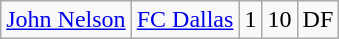<table class="wikitable">
<tr>
<td><a href='#'>John Nelson</a></td>
<td><a href='#'>FC Dallas</a></td>
<td>1</td>
<td>10</td>
<td>DF</td>
</tr>
</table>
